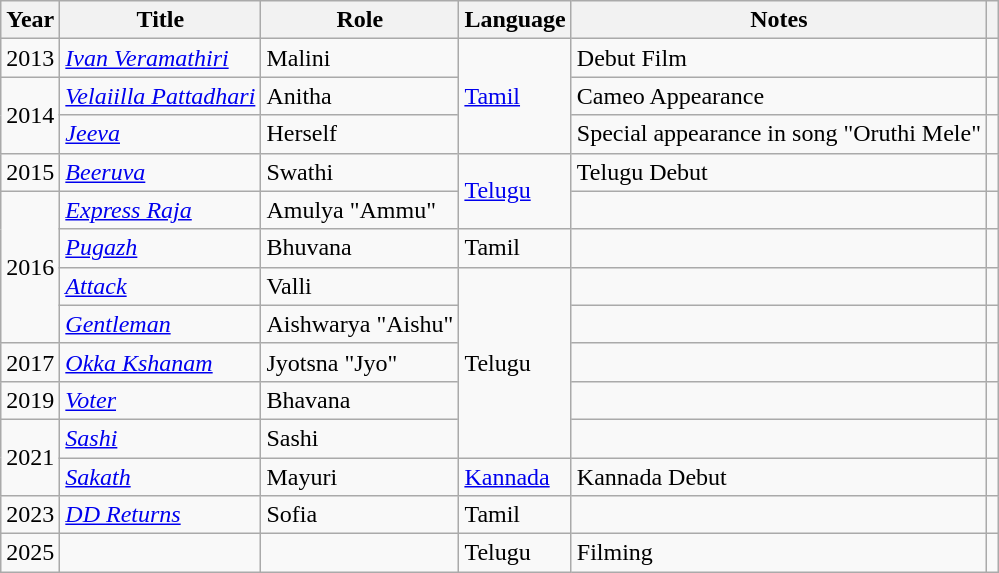<table class="wikitable sortable">
<tr>
<th scope="col">Year</th>
<th scope="col">Title</th>
<th scope="col">Role</th>
<th scope="col">Language</th>
<th scope="col" class="unsortable">Notes</th>
<th scope="col" class="unsortable"></th>
</tr>
<tr>
<td>2013</td>
<td><em><a href='#'>Ivan Veramathiri</a></em></td>
<td>Malini</td>
<td rowspan="3"><a href='#'>Tamil</a></td>
<td>Debut Film</td>
<td></td>
</tr>
<tr>
<td rowspan="2">2014</td>
<td><em><a href='#'>Velaiilla Pattadhari</a></em></td>
<td>Anitha</td>
<td>Cameo Appearance</td>
<td></td>
</tr>
<tr>
<td><em><a href='#'>Jeeva</a></em></td>
<td>Herself</td>
<td>Special appearance in song "Oruthi Mele"</td>
<td></td>
</tr>
<tr>
<td>2015</td>
<td><em><a href='#'>Beeruva</a></em></td>
<td>Swathi</td>
<td rowspan="2"><a href='#'>Telugu</a></td>
<td>Telugu Debut</td>
<td></td>
</tr>
<tr>
<td rowspan="4">2016</td>
<td><em><a href='#'>Express Raja</a></em></td>
<td>Amulya "Ammu"</td>
<td></td>
<td></td>
</tr>
<tr>
<td><em><a href='#'>Pugazh</a></em></td>
<td>Bhuvana</td>
<td>Tamil</td>
<td></td>
<td></td>
</tr>
<tr>
<td><em><a href='#'>Attack</a></em></td>
<td>Valli</td>
<td rowspan="5">Telugu</td>
<td></td>
<td></td>
</tr>
<tr>
<td><em><a href='#'>Gentleman</a></em></td>
<td>Aishwarya "Aishu"</td>
<td></td>
<td></td>
</tr>
<tr>
<td>2017</td>
<td><em><a href='#'>Okka Kshanam</a></em></td>
<td>Jyotsna "Jyo"</td>
<td></td>
<td></td>
</tr>
<tr>
<td>2019</td>
<td><em><a href='#'>Voter</a></em></td>
<td>Bhavana</td>
<td></td>
<td></td>
</tr>
<tr>
<td rowspan="2">2021</td>
<td><em><a href='#'>Sashi</a></em></td>
<td>Sashi</td>
<td></td>
<td></td>
</tr>
<tr>
<td><em><a href='#'>Sakath</a></em></td>
<td>Mayuri</td>
<td><a href='#'>Kannada</a></td>
<td>Kannada Debut</td>
<td></td>
</tr>
<tr>
<td>2023</td>
<td><em><a href='#'>DD Returns</a></em></td>
<td>Sofia</td>
<td>Tamil</td>
<td></td>
<td></td>
</tr>
<tr>
<td>2025</td>
<td></td>
<td></td>
<td>Telugu</td>
<td>Filming</td>
<td></td>
</tr>
</table>
